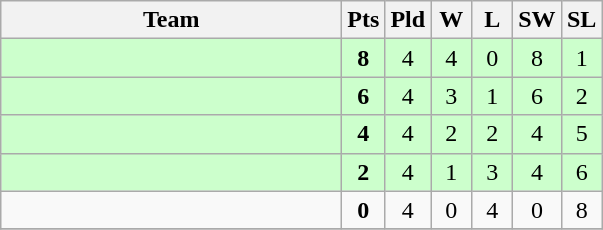<table class=wikitable style="text-align:center">
<tr>
<th width=220>Team</th>
<th width=20>Pts</th>
<th width=20>Pld</th>
<th width=20>W</th>
<th width=20>L</th>
<th width=20>SW</th>
<th width=20>SL</th>
</tr>
<tr bgcolor=#ccffcc>
<td align=left></td>
<td><strong>8</strong></td>
<td>4</td>
<td>4</td>
<td>0</td>
<td>8</td>
<td>1</td>
</tr>
<tr bgcolor=#ccffcc>
<td align=left></td>
<td><strong>6</strong></td>
<td>4</td>
<td>3</td>
<td>1</td>
<td>6</td>
<td>2</td>
</tr>
<tr bgcolor=#ccffcc>
<td align=left></td>
<td><strong>4</strong></td>
<td>4</td>
<td>2</td>
<td>2</td>
<td>4</td>
<td>5</td>
</tr>
<tr bgcolor=#ccffcc>
<td align=left></td>
<td><strong>2</strong></td>
<td>4</td>
<td>1</td>
<td>3</td>
<td>4</td>
<td>6</td>
</tr>
<tr bgcolor=>
<td align=left></td>
<td><strong>0</strong></td>
<td>4</td>
<td>0</td>
<td>4</td>
<td>0</td>
<td>8</td>
</tr>
<tr>
</tr>
</table>
